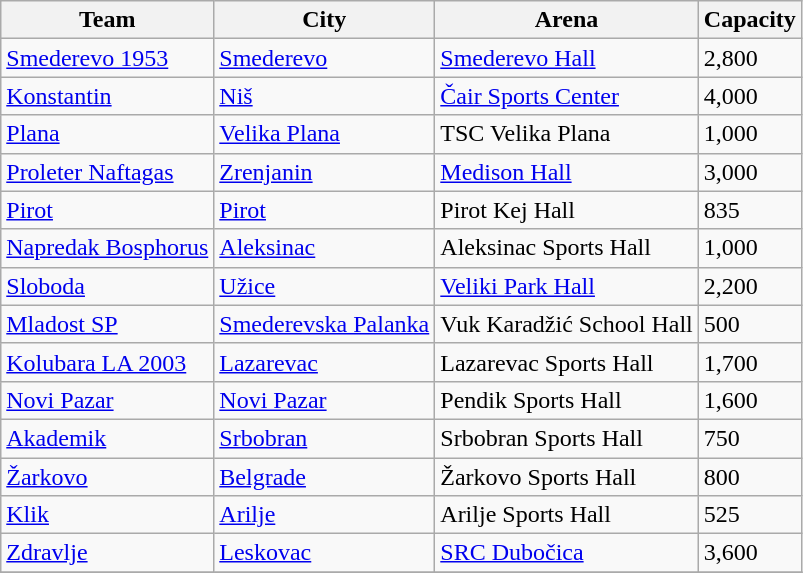<table class="wikitable sortable">
<tr>
<th>Team</th>
<th>City</th>
<th>Arena</th>
<th>Capacity</th>
</tr>
<tr>
<td><a href='#'>Smederevo 1953</a></td>
<td><a href='#'>Smederevo</a></td>
<td><a href='#'>Smederevo Hall</a></td>
<td>2,800</td>
</tr>
<tr>
<td><a href='#'>Konstantin</a></td>
<td><a href='#'>Niš</a></td>
<td><a href='#'>Čair Sports Center</a></td>
<td>4,000</td>
</tr>
<tr>
<td><a href='#'>Plana</a></td>
<td><a href='#'>Velika Plana</a></td>
<td>TSC Velika Plana</td>
<td>1,000</td>
</tr>
<tr>
<td><a href='#'>Proleter Naftagas</a></td>
<td><a href='#'>Zrenjanin</a></td>
<td><a href='#'>Medison Hall</a></td>
<td>3,000</td>
</tr>
<tr>
<td><a href='#'>Pirot</a></td>
<td><a href='#'>Pirot</a></td>
<td>Pirot Kej Hall</td>
<td>835</td>
</tr>
<tr>
<td><a href='#'>Napredak Bosphorus</a></td>
<td><a href='#'>Aleksinac</a></td>
<td>Aleksinac Sports Hall</td>
<td>1,000</td>
</tr>
<tr>
<td><a href='#'>Sloboda</a></td>
<td><a href='#'>Užice</a></td>
<td><a href='#'>Veliki Park Hall</a></td>
<td>2,200</td>
</tr>
<tr>
<td><a href='#'>Mladost SP</a></td>
<td><a href='#'>Smederevska Palanka</a></td>
<td>Vuk Karadžić School Hall</td>
<td>500</td>
</tr>
<tr>
<td><a href='#'>Kolubara LA 2003</a></td>
<td><a href='#'>Lazarevac</a></td>
<td>Lazarevac Sports Hall</td>
<td>1,700</td>
</tr>
<tr>
<td><a href='#'>Novi Pazar</a></td>
<td><a href='#'>Novi Pazar</a></td>
<td>Pendik Sports Hall</td>
<td>1,600</td>
</tr>
<tr>
<td><a href='#'>Akademik</a></td>
<td><a href='#'>Srbobran</a></td>
<td>Srbobran Sports Hall</td>
<td>750</td>
</tr>
<tr>
<td><a href='#'>Žarkovo</a></td>
<td><a href='#'>Belgrade</a></td>
<td>Žarkovo Sports Hall</td>
<td>800</td>
</tr>
<tr>
<td><a href='#'>Klik</a></td>
<td><a href='#'>Arilje</a></td>
<td>Arilje Sports Hall</td>
<td>525</td>
</tr>
<tr>
<td><a href='#'>Zdravlje</a></td>
<td><a href='#'>Leskovac</a></td>
<td><a href='#'>SRC Dubočica</a></td>
<td>3,600</td>
</tr>
<tr>
</tr>
</table>
